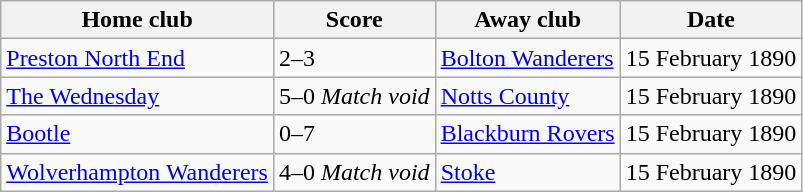<table class="wikitable">
<tr>
<th>Home club</th>
<th>Score</th>
<th>Away club</th>
<th>Date</th>
</tr>
<tr>
<td><a href='#'>Preston North End</a></td>
<td>2–3</td>
<td><a href='#'>Bolton Wanderers</a></td>
<td>15 February 1890</td>
</tr>
<tr>
<td><a href='#'>The Wednesday</a></td>
<td>5–0 <em>Match void</em></td>
<td><a href='#'>Notts County</a></td>
<td>15 February 1890</td>
</tr>
<tr>
<td><a href='#'>Bootle</a></td>
<td>0–7</td>
<td><a href='#'>Blackburn Rovers</a></td>
<td>15 February 1890</td>
</tr>
<tr>
<td><a href='#'>Wolverhampton Wanderers</a></td>
<td>4–0 <em>Match void</em></td>
<td><a href='#'>Stoke</a></td>
<td>15 February 1890</td>
</tr>
</table>
